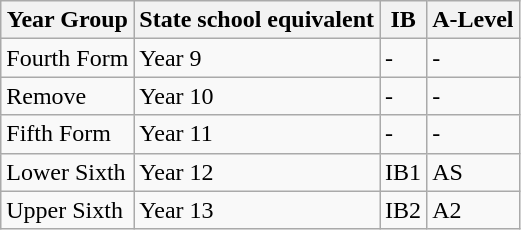<table class="wikitable">
<tr>
<th>Year Group</th>
<th>State school equivalent</th>
<th>IB</th>
<th>A-Level</th>
</tr>
<tr>
<td>Fourth Form</td>
<td>Year 9</td>
<td>-</td>
<td>-</td>
</tr>
<tr>
<td>Remove</td>
<td>Year 10</td>
<td>-</td>
<td>-</td>
</tr>
<tr>
<td>Fifth Form</td>
<td>Year 11</td>
<td>-</td>
<td>-</td>
</tr>
<tr>
<td>Lower Sixth</td>
<td>Year 12</td>
<td>IB1</td>
<td>AS</td>
</tr>
<tr>
<td>Upper Sixth</td>
<td>Year 13</td>
<td>IB2</td>
<td>A2</td>
</tr>
</table>
